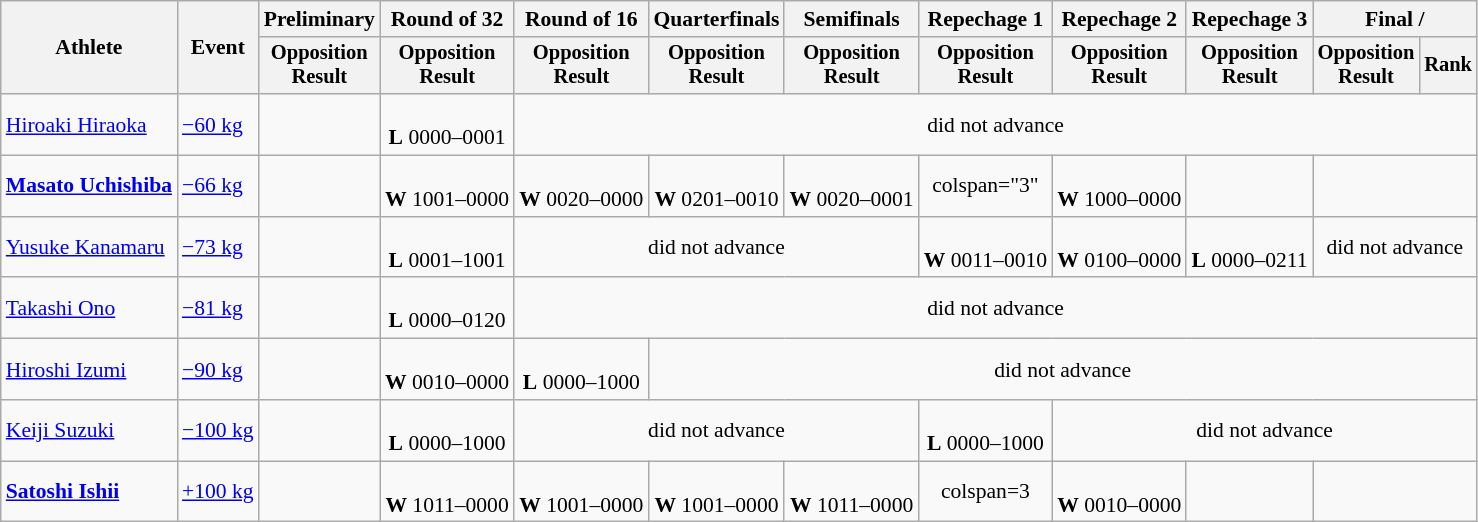<table class="wikitable" style="font-size:90%">
<tr>
<th rowspan="2">Athlete</th>
<th rowspan="2">Event</th>
<th>Preliminary</th>
<th>Round of 32</th>
<th>Round of 16</th>
<th>Quarterfinals</th>
<th>Semifinals</th>
<th>Repechage 1</th>
<th>Repechage 2</th>
<th>Repechage 3</th>
<th colspan=2>Final / </th>
</tr>
<tr style="font-size:95%">
<th>Opposition<br>Result</th>
<th>Opposition<br>Result</th>
<th>Opposition<br>Result</th>
<th>Opposition<br>Result</th>
<th>Opposition<br>Result</th>
<th>Opposition<br>Result</th>
<th>Opposition<br>Result</th>
<th>Opposition<br>Result</th>
<th>Opposition<br>Result</th>
<th>Rank</th>
</tr>
<tr align=center>
<td align=left><a href='#'>Hiroaki Hiraoka</a></td>
<td align=left><a href='#'>−60 kg</a></td>
<td></td>
<td><br> <strong>L</strong> 0000–0001</td>
<td colspan=8>did not advance</td>
</tr>
<tr align=center>
<td align=left><strong><a href='#'>Masato Uchishiba</a></strong></td>
<td align=left><a href='#'>−66 kg</a></td>
<td></td>
<td><br> <strong>W</strong> 1001–0000</td>
<td><br> <strong>W</strong> 0020–0000</td>
<td><br> <strong>W</strong> 0201–0010</td>
<td><br> <strong>W</strong> 0020–0001</td>
<td>colspan="3" </td>
<td><br> <strong>W</strong> 1000–0000</td>
<td></td>
</tr>
<tr align=center>
<td align=left><a href='#'>Yusuke Kanamaru</a></td>
<td align=left><a href='#'>−73 kg</a></td>
<td></td>
<td><br> <strong>L</strong> 0001–1001</td>
<td colspan=3>did not advance</td>
<td><br> <strong>W</strong> 0011–0010</td>
<td><br> <strong>W</strong> 0100–0000</td>
<td><br> <strong>L</strong> 0000–0211</td>
<td colspan=2>did not advance</td>
</tr>
<tr align=center>
<td align=left><a href='#'>Takashi Ono</a></td>
<td align=left><a href='#'>−81 kg</a></td>
<td></td>
<td><br> <strong>L</strong> 0000–0120</td>
<td colspan=8>did not advance</td>
</tr>
<tr align=center>
<td align=left><a href='#'>Hiroshi Izumi</a></td>
<td align=left><a href='#'>−90 kg</a></td>
<td></td>
<td><br> <strong>W</strong> 0010–0000</td>
<td><br> <strong>L</strong> 0000–1000</td>
<td colspan=7>did not advance</td>
</tr>
<tr align=center>
<td align=left><a href='#'>Keiji Suzuki</a></td>
<td align=left><a href='#'>−100 kg</a></td>
<td></td>
<td><br> <strong>L</strong> 0000–1000</td>
<td colspan=3>did not advance</td>
<td><br> <strong>L</strong> 0000–1000</td>
<td colspan=4>did not advance</td>
</tr>
<tr align=center>
<td align=left><strong><a href='#'>Satoshi Ishii</a></strong></td>
<td align=left><a href='#'>+100 kg</a></td>
<td></td>
<td><br> <strong>W</strong> 1011–0000</td>
<td><br> <strong>W</strong> 1001–0000</td>
<td> <br> <strong>W</strong> 1001–0000</td>
<td> <br> <strong>W</strong> 1011–0000</td>
<td>colspan=3 </td>
<td><br><strong>W</strong> 0010–0000</td>
<td></td>
</tr>
</table>
